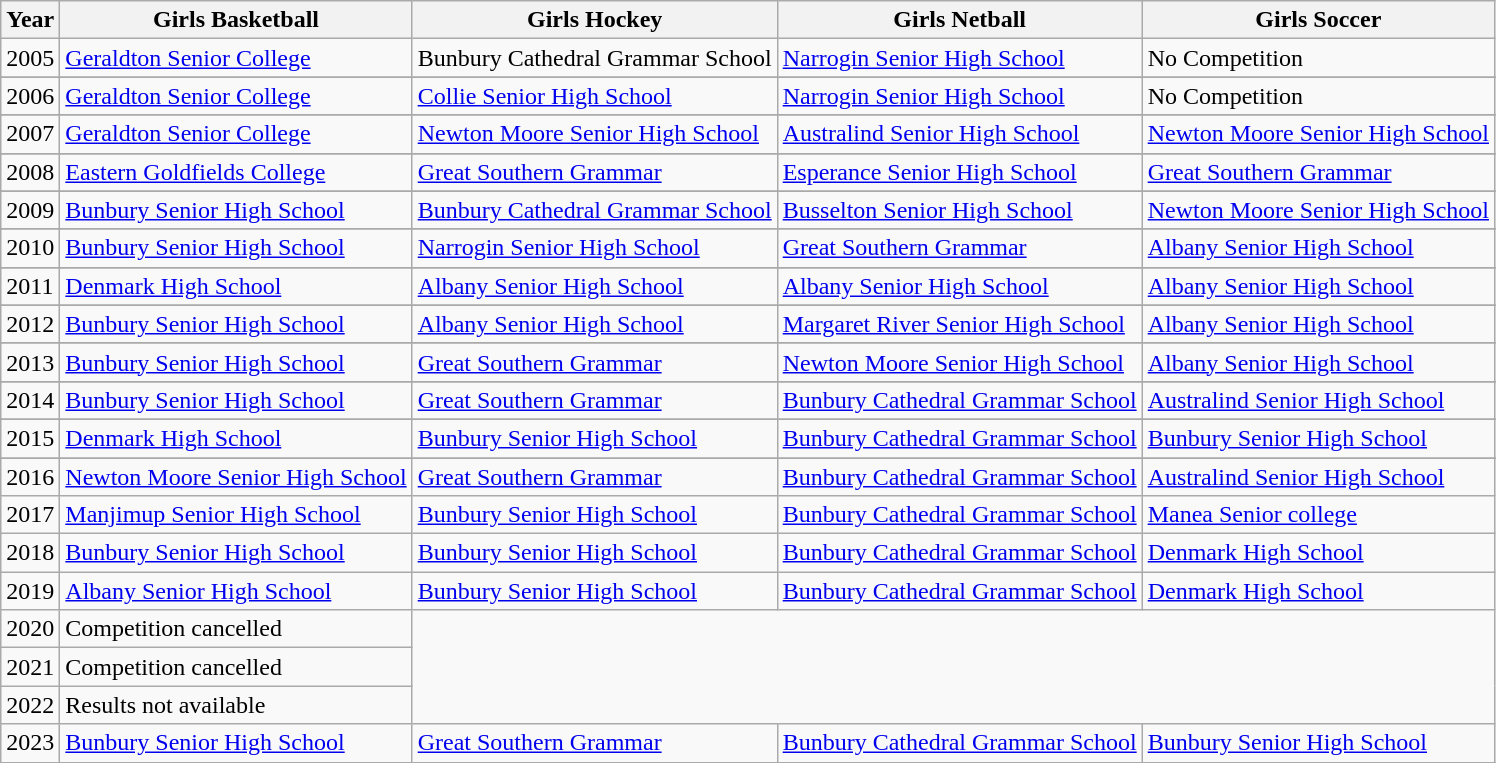<table class="wikitable sortable">
<tr>
<th>Year</th>
<th>Girls Basketball</th>
<th>Girls Hockey</th>
<th>Girls Netball</th>
<th>Girls Soccer</th>
</tr>
<tr>
<td>2005</td>
<td><a href='#'>Geraldton Senior College</a></td>
<td>Bunbury Cathedral Grammar School</td>
<td><a href='#'>Narrogin Senior High School</a></td>
<td>No Competition</td>
</tr>
<tr>
</tr>
<tr>
<td>2006</td>
<td><a href='#'>Geraldton Senior College</a></td>
<td><a href='#'>Collie Senior High School</a></td>
<td><a href='#'>Narrogin Senior High School</a></td>
<td>No Competition</td>
</tr>
<tr>
</tr>
<tr>
<td>2007</td>
<td><a href='#'>Geraldton Senior College</a></td>
<td><a href='#'>Newton Moore Senior High School</a></td>
<td><a href='#'>Australind Senior High School</a></td>
<td><a href='#'>Newton Moore Senior High School</a></td>
</tr>
<tr>
</tr>
<tr>
<td>2008</td>
<td><a href='#'>Eastern Goldfields College</a></td>
<td><a href='#'>Great Southern Grammar</a></td>
<td><a href='#'>Esperance Senior High School</a></td>
<td><a href='#'>Great Southern Grammar</a></td>
</tr>
<tr>
</tr>
<tr>
<td>2009</td>
<td><a href='#'>Bunbury Senior High School</a></td>
<td><a href='#'>Bunbury Cathedral Grammar School</a></td>
<td><a href='#'>Busselton Senior High School</a></td>
<td><a href='#'>Newton Moore Senior High School</a></td>
</tr>
<tr>
</tr>
<tr>
<td>2010</td>
<td><a href='#'>Bunbury Senior High School</a></td>
<td><a href='#'>Narrogin Senior High School</a></td>
<td><a href='#'>Great Southern Grammar</a></td>
<td><a href='#'>Albany Senior High School</a></td>
</tr>
<tr>
</tr>
<tr>
<td>2011</td>
<td><a href='#'>Denmark High School</a></td>
<td><a href='#'>Albany Senior High School</a></td>
<td><a href='#'>Albany Senior High School</a></td>
<td><a href='#'>Albany Senior High School</a></td>
</tr>
<tr>
</tr>
<tr>
<td>2012</td>
<td><a href='#'>Bunbury Senior High School</a></td>
<td><a href='#'>Albany Senior High School</a></td>
<td><a href='#'>Margaret River Senior High School</a></td>
<td><a href='#'>Albany Senior High School</a></td>
</tr>
<tr>
</tr>
<tr>
<td>2013</td>
<td><a href='#'>Bunbury Senior High School</a></td>
<td><a href='#'>Great Southern Grammar</a></td>
<td><a href='#'>Newton Moore Senior High School</a></td>
<td><a href='#'>Albany Senior High School</a></td>
</tr>
<tr>
</tr>
<tr>
<td>2014</td>
<td><a href='#'>Bunbury Senior High School</a></td>
<td><a href='#'>Great Southern Grammar</a></td>
<td><a href='#'>Bunbury Cathedral Grammar School</a></td>
<td><a href='#'>Australind Senior High School</a></td>
</tr>
<tr>
</tr>
<tr>
<td>2015</td>
<td><a href='#'>Denmark High School</a></td>
<td><a href='#'>Bunbury Senior High School</a></td>
<td><a href='#'>Bunbury Cathedral Grammar School</a></td>
<td><a href='#'>Bunbury Senior High School</a></td>
</tr>
<tr>
</tr>
<tr>
<td>2016</td>
<td><a href='#'>Newton Moore Senior High School</a></td>
<td><a href='#'>Great Southern Grammar</a></td>
<td><a href='#'>Bunbury Cathedral Grammar School</a></td>
<td><a href='#'>Australind Senior High School</a></td>
</tr>
<tr>
<td>2017</td>
<td><a href='#'>Manjimup Senior High School</a></td>
<td><a href='#'>Bunbury Senior High School</a></td>
<td><a href='#'>Bunbury Cathedral Grammar School</a></td>
<td><a href='#'>Manea Senior college</a></td>
</tr>
<tr>
<td>2018</td>
<td><a href='#'>Bunbury Senior High School</a></td>
<td><a href='#'>Bunbury Senior High School</a></td>
<td><a href='#'>Bunbury Cathedral Grammar School</a></td>
<td><a href='#'>Denmark High School</a></td>
</tr>
<tr>
<td>2019</td>
<td><a href='#'>Albany Senior High School</a></td>
<td><a href='#'>Bunbury Senior High School</a></td>
<td><a href='#'>Bunbury Cathedral Grammar School</a></td>
<td><a href='#'>Denmark High School</a></td>
</tr>
<tr>
<td>2020</td>
<td>Competition cancelled</td>
</tr>
<tr>
<td>2021</td>
<td>Competition cancelled</td>
</tr>
<tr>
<td>2022</td>
<td>Results not available</td>
</tr>
<tr>
<td>2023</td>
<td><a href='#'>Bunbury Senior High School</a></td>
<td><a href='#'>Great Southern Grammar</a></td>
<td><a href='#'>Bunbury Cathedral Grammar School</a></td>
<td><a href='#'>Bunbury Senior High School</a></td>
</tr>
<tr>
</tr>
</table>
